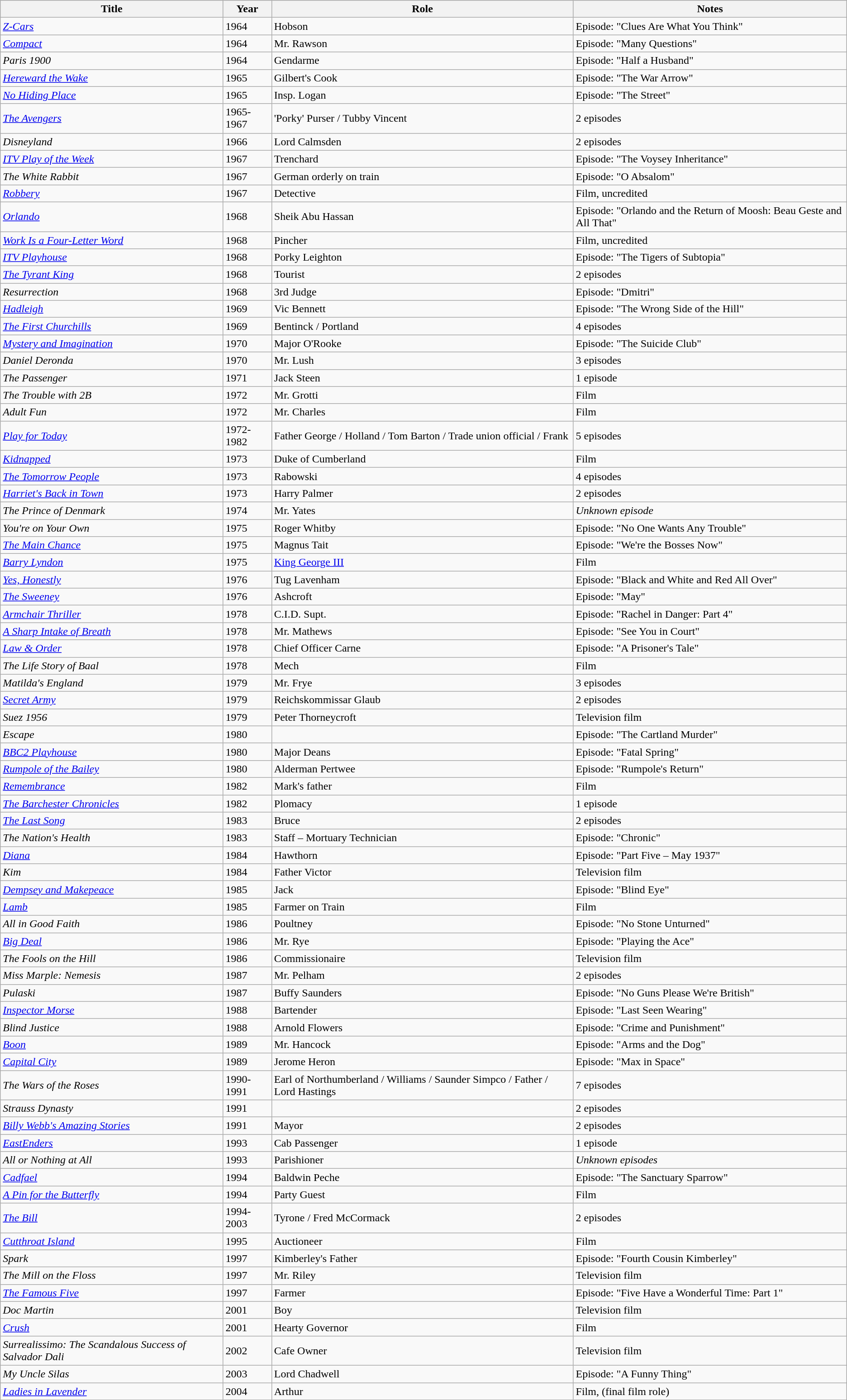<table class="wikitable">
<tr style="background:#ccc; text-align:center;">
<th>Title</th>
<th>Year</th>
<th>Role</th>
<th>Notes</th>
</tr>
<tr>
<td><em><a href='#'>Z-Cars</a></em></td>
<td>1964</td>
<td>Hobson</td>
<td>Episode: "Clues Are What You Think"</td>
</tr>
<tr>
<td><em><a href='#'>Compact</a></em></td>
<td>1964</td>
<td>Mr. Rawson</td>
<td>Episode: "Many Questions"</td>
</tr>
<tr>
<td><em>Paris 1900</em></td>
<td>1964</td>
<td>Gendarme</td>
<td>Episode: "Half a Husband"</td>
</tr>
<tr>
<td><em><a href='#'>Hereward the Wake</a></em></td>
<td>1965</td>
<td>Gilbert's Cook</td>
<td>Episode: "The War Arrow"</td>
</tr>
<tr>
<td><em><a href='#'>No Hiding Place</a></em></td>
<td>1965</td>
<td>Insp. Logan</td>
<td>Episode: "The Street"</td>
</tr>
<tr>
<td><em><a href='#'>The Avengers</a></em></td>
<td>1965-1967</td>
<td>'Porky' Purser / Tubby Vincent</td>
<td>2 episodes</td>
</tr>
<tr>
<td><em>Disneyland</em></td>
<td>1966</td>
<td>Lord Calmsden</td>
<td>2 episodes</td>
</tr>
<tr>
<td><em><a href='#'>ITV Play of the Week</a></em></td>
<td>1967</td>
<td>Trenchard</td>
<td>Episode: "The Voysey Inheritance"</td>
</tr>
<tr>
<td><em>The White Rabbit</em></td>
<td>1967</td>
<td>German orderly on train</td>
<td>Episode: "O Absalom"</td>
</tr>
<tr>
<td><em><a href='#'>Robbery</a></em></td>
<td>1967</td>
<td>Detective</td>
<td>Film, uncredited</td>
</tr>
<tr>
<td><em><a href='#'>Orlando</a></em></td>
<td>1968</td>
<td>Sheik Abu Hassan</td>
<td>Episode: "Orlando and the Return of Moosh: Beau Geste and All That"</td>
</tr>
<tr>
<td><em><a href='#'>Work Is a Four-Letter Word</a></em></td>
<td>1968</td>
<td>Pincher</td>
<td>Film, uncredited</td>
</tr>
<tr>
<td><em><a href='#'>ITV Playhouse</a></em></td>
<td>1968</td>
<td>Porky Leighton</td>
<td>Episode: "The Tigers of Subtopia"</td>
</tr>
<tr>
<td><em><a href='#'>The Tyrant King</a></em></td>
<td>1968</td>
<td>Tourist</td>
<td>2 episodes</td>
</tr>
<tr>
<td><em>Resurrection</em></td>
<td>1968</td>
<td>3rd Judge</td>
<td>Episode: "Dmitri"</td>
</tr>
<tr>
<td><em><a href='#'>Hadleigh</a></em></td>
<td>1969</td>
<td>Vic Bennett</td>
<td>Episode: "The Wrong Side of the Hill"</td>
</tr>
<tr>
<td><em><a href='#'>The First Churchills</a></em></td>
<td>1969</td>
<td>Bentinck / Portland</td>
<td>4 episodes</td>
</tr>
<tr>
<td><em><a href='#'>Mystery and Imagination</a></em></td>
<td>1970</td>
<td>Major O'Rooke</td>
<td>Episode: "The Suicide Club"</td>
</tr>
<tr>
<td><em>Daniel Deronda</em></td>
<td>1970</td>
<td>Mr. Lush</td>
<td>3 episodes</td>
</tr>
<tr>
<td><em>The Passenger</em></td>
<td>1971</td>
<td>Jack Steen</td>
<td>1 episode</td>
</tr>
<tr>
<td><em>The Trouble with 2B</em></td>
<td>1972</td>
<td>Mr. Grotti</td>
<td>Film</td>
</tr>
<tr>
<td><em>Adult Fun</em></td>
<td>1972</td>
<td>Mr. Charles</td>
<td>Film</td>
</tr>
<tr>
<td><em><a href='#'>Play for Today</a></em></td>
<td>1972-1982</td>
<td>Father George / Holland / Tom Barton / Trade union official / Frank</td>
<td>5 episodes</td>
</tr>
<tr>
<td><em><a href='#'>Kidnapped</a></em></td>
<td>1973</td>
<td>Duke of Cumberland</td>
<td>Film</td>
</tr>
<tr>
<td><em><a href='#'>The Tomorrow People</a></em></td>
<td>1973</td>
<td>Rabowski</td>
<td>4 episodes</td>
</tr>
<tr>
<td><em><a href='#'>Harriet's Back in Town</a></em></td>
<td>1973</td>
<td>Harry Palmer</td>
<td>2 episodes</td>
</tr>
<tr>
<td><em>The Prince of Denmark</em></td>
<td>1974</td>
<td>Mr. Yates</td>
<td><em>Unknown episode</em></td>
</tr>
<tr>
<td><em>You're on Your Own</em></td>
<td>1975</td>
<td>Roger Whitby</td>
<td>Episode: "No One Wants Any Trouble"</td>
</tr>
<tr>
<td><em><a href='#'>The Main Chance</a></em></td>
<td>1975</td>
<td>Magnus Tait</td>
<td>Episode: "We're the Bosses Now"</td>
</tr>
<tr>
<td><em><a href='#'>Barry Lyndon</a></em></td>
<td>1975</td>
<td><a href='#'>King George III</a></td>
<td>Film</td>
</tr>
<tr>
<td><em><a href='#'>Yes, Honestly</a></em></td>
<td>1976</td>
<td>Tug Lavenham</td>
<td>Episode: "Black and White and Red All Over"</td>
</tr>
<tr>
<td><em><a href='#'>The Sweeney</a></em></td>
<td>1976</td>
<td>Ashcroft</td>
<td>Episode: "May"</td>
</tr>
<tr>
<td><em><a href='#'>Armchair Thriller</a></em></td>
<td>1978</td>
<td>C.I.D. Supt.</td>
<td>Episode: "Rachel in Danger: Part 4"</td>
</tr>
<tr>
<td><em><a href='#'>A Sharp Intake of Breath</a></em></td>
<td>1978</td>
<td>Mr. Mathews</td>
<td>Episode: "See You in Court"</td>
</tr>
<tr>
<td><em><a href='#'>Law & Order</a></em></td>
<td>1978</td>
<td>Chief Officer Carne</td>
<td>Episode: "A Prisoner's Tale"</td>
</tr>
<tr>
<td><em>The Life Story of Baal</em></td>
<td>1978</td>
<td>Mech</td>
<td>Film</td>
</tr>
<tr>
<td><em>Matilda's England</em></td>
<td>1979</td>
<td>Mr. Frye</td>
<td>3 episodes</td>
</tr>
<tr>
<td><em><a href='#'>Secret Army</a></em></td>
<td>1979</td>
<td>Reichskommissar Glaub</td>
<td>2 episodes</td>
</tr>
<tr>
<td><em>Suez 1956</em></td>
<td>1979</td>
<td>Peter Thorneycroft</td>
<td>Television film</td>
</tr>
<tr>
<td><em>Escape</em></td>
<td>1980</td>
<td></td>
<td>Episode: "The Cartland Murder"</td>
</tr>
<tr>
<td><em><a href='#'>BBC2 Playhouse</a></em></td>
<td>1980</td>
<td>Major Deans</td>
<td>Episode: "Fatal Spring"</td>
</tr>
<tr>
<td><em><a href='#'>Rumpole of the Bailey</a></em></td>
<td>1980</td>
<td>Alderman Pertwee</td>
<td>Episode: "Rumpole's Return"</td>
</tr>
<tr>
<td><em><a href='#'>Remembrance</a></em></td>
<td>1982</td>
<td>Mark's father</td>
<td>Film</td>
</tr>
<tr>
<td><em><a href='#'>The Barchester Chronicles</a></em></td>
<td>1982</td>
<td>Plomacy</td>
<td>1 episode</td>
</tr>
<tr>
<td><em><a href='#'>The Last Song</a></em></td>
<td>1983</td>
<td>Bruce</td>
<td>2 episodes</td>
</tr>
<tr>
<td><em>The Nation's Health</em></td>
<td>1983</td>
<td>Staff – Mortuary Technician</td>
<td>Episode: "Chronic"</td>
</tr>
<tr>
<td><em><a href='#'>Diana</a></em></td>
<td>1984</td>
<td>Hawthorn</td>
<td>Episode: "Part Five – May 1937"</td>
</tr>
<tr>
<td><em>Kim</em></td>
<td>1984</td>
<td>Father Victor</td>
<td>Television film</td>
</tr>
<tr>
<td><em><a href='#'>Dempsey and Makepeace</a></em></td>
<td>1985</td>
<td>Jack</td>
<td>Episode: "Blind Eye"</td>
</tr>
<tr>
<td><em><a href='#'>Lamb</a></em></td>
<td>1985</td>
<td>Farmer on Train</td>
<td>Film</td>
</tr>
<tr>
<td><em>All in Good Faith</em></td>
<td>1986</td>
<td>Poultney</td>
<td>Episode: "No Stone Unturned"</td>
</tr>
<tr>
<td><em><a href='#'>Big Deal</a></em></td>
<td>1986</td>
<td>Mr. Rye</td>
<td>Episode: "Playing the Ace"</td>
</tr>
<tr>
<td><em>The Fools on the Hill</em></td>
<td>1986</td>
<td>Commissionaire</td>
<td>Television film</td>
</tr>
<tr>
<td><em>Miss Marple: Nemesis</em></td>
<td>1987</td>
<td>Mr. Pelham</td>
<td>2 episodes</td>
</tr>
<tr>
<td><em>Pulaski</em></td>
<td>1987</td>
<td>Buffy Saunders</td>
<td>Episode: "No Guns Please We're British"</td>
</tr>
<tr>
<td><em><a href='#'>Inspector Morse</a></em></td>
<td>1988</td>
<td>Bartender</td>
<td>Episode: "Last Seen Wearing"</td>
</tr>
<tr>
<td><em>Blind Justice</em></td>
<td>1988</td>
<td>Arnold Flowers</td>
<td>Episode: "Crime and Punishment"</td>
</tr>
<tr>
<td><em><a href='#'>Boon</a></em></td>
<td>1989</td>
<td>Mr. Hancock</td>
<td>Episode: "Arms and the Dog"</td>
</tr>
<tr>
<td><em><a href='#'>Capital City</a></em></td>
<td>1989</td>
<td>Jerome Heron</td>
<td>Episode: "Max in Space"</td>
</tr>
<tr>
<td><em>The Wars of the Roses</em></td>
<td>1990-1991</td>
<td>Earl of Northumberland / Williams / Saunder Simpco / Father / Lord Hastings</td>
<td>7 episodes</td>
</tr>
<tr>
<td><em>Strauss Dynasty</em></td>
<td>1991</td>
<td></td>
<td>2 episodes</td>
</tr>
<tr>
<td><em><a href='#'>Billy Webb's Amazing Stories</a></em></td>
<td>1991</td>
<td>Mayor</td>
<td>2 episodes</td>
</tr>
<tr>
<td><em><a href='#'>EastEnders</a></em></td>
<td>1993</td>
<td>Cab Passenger</td>
<td>1 episode</td>
</tr>
<tr>
<td><em>All or Nothing at All</em></td>
<td>1993</td>
<td>Parishioner</td>
<td><em>Unknown episodes</em></td>
</tr>
<tr>
<td><em><a href='#'>Cadfael</a></em></td>
<td>1994</td>
<td>Baldwin Peche</td>
<td>Episode: "The Sanctuary Sparrow"</td>
</tr>
<tr>
<td><em><a href='#'>A Pin for the Butterfly</a></em></td>
<td>1994</td>
<td>Party Guest</td>
<td>Film</td>
</tr>
<tr>
<td><em><a href='#'>The Bill</a></em></td>
<td>1994-2003</td>
<td>Tyrone / Fred McCormack</td>
<td>2 episodes</td>
</tr>
<tr>
<td><em><a href='#'>Cutthroat Island</a></em></td>
<td>1995</td>
<td>Auctioneer</td>
<td>Film</td>
</tr>
<tr>
<td><em>Spark</em></td>
<td>1997</td>
<td>Kimberley's Father</td>
<td>Episode: "Fourth Cousin Kimberley"</td>
</tr>
<tr>
<td><em>The Mill on the Floss</em></td>
<td>1997</td>
<td>Mr. Riley</td>
<td>Television film</td>
</tr>
<tr>
<td><em><a href='#'>The Famous Five</a></em></td>
<td>1997</td>
<td>Farmer</td>
<td>Episode: "Five Have a Wonderful Time: Part 1"</td>
</tr>
<tr>
<td><em>Doc Martin</em></td>
<td>2001</td>
<td>Boy</td>
<td>Television film</td>
</tr>
<tr>
<td><em><a href='#'>Crush</a></em></td>
<td>2001</td>
<td>Hearty Governor</td>
<td>Film</td>
</tr>
<tr>
<td><em>Surrealissimo: The Scandalous Success of Salvador Dali</em></td>
<td>2002</td>
<td>Cafe Owner</td>
<td>Television film</td>
</tr>
<tr>
<td><em>My Uncle Silas</em></td>
<td>2003</td>
<td>Lord Chadwell</td>
<td>Episode: "A Funny Thing"</td>
</tr>
<tr>
<td><em><a href='#'>Ladies in Lavender</a></em></td>
<td>2004</td>
<td>Arthur</td>
<td>Film, (final film role)</td>
</tr>
</table>
